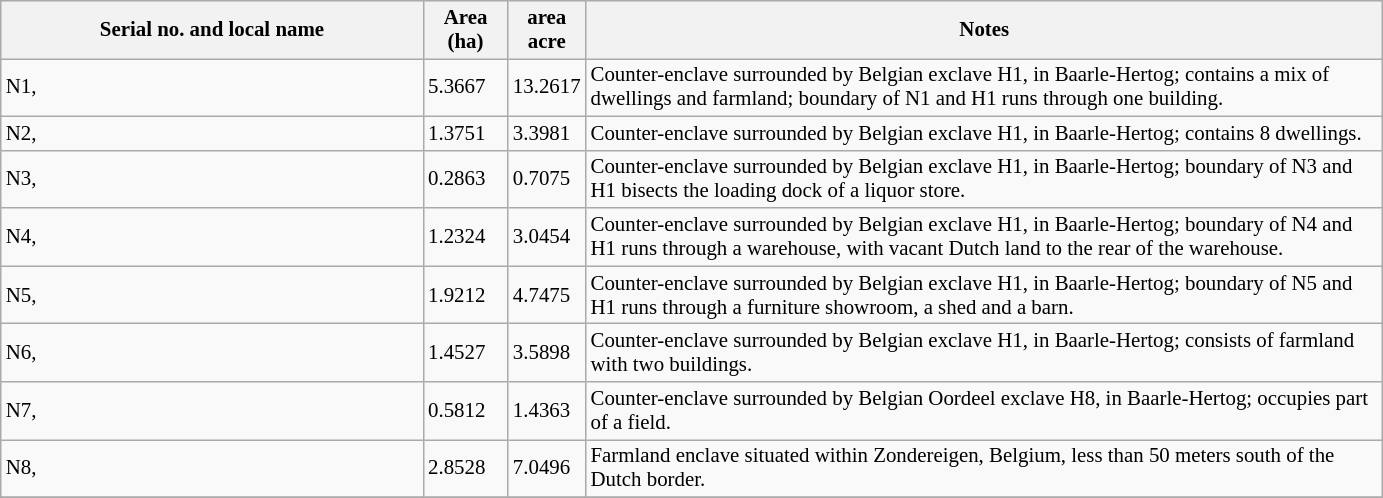<table class="wikitable sortable" style="text-align:left; font-size:87%; border:1; cellpadding:5; cellspacing:0;">
<tr bgcolor="#ececec">
<th scope="col" width="275px"><strong>Serial no. and local name</strong> </th>
<th scope="col" width="50px" data-sort-type="number"><strong>Area (ha)</strong></th>
<th>area<br>acre</th>
<th scope="col" width="525px" class="unsortable"><strong>Notes</strong></th>
</tr>
<tr>
<td> N1, </td>
<td>5.3667</td>
<td>13.2617</td>
<td>Counter-enclave surrounded by Belgian exclave H1, in Baarle-Hertog; contains a mix of dwellings and farmland; boundary of N1 and H1 runs through one building.</td>
</tr>
<tr>
<td> N2, </td>
<td>1.3751</td>
<td>3.3981</td>
<td>Counter-enclave surrounded by Belgian exclave H1, in Baarle-Hertog; contains 8 dwellings.</td>
</tr>
<tr>
<td> N3, </td>
<td>0.2863</td>
<td>0.7075</td>
<td>Counter-enclave surrounded by Belgian exclave H1, in Baarle-Hertog; boundary of N3 and H1 bisects the loading dock of a liquor store.</td>
</tr>
<tr>
<td> N4, </td>
<td>1.2324</td>
<td>3.0454</td>
<td>Counter-enclave surrounded by Belgian exclave H1, in Baarle-Hertog; boundary of N4 and H1 runs through a warehouse, with vacant Dutch land to the rear of the warehouse.</td>
</tr>
<tr>
<td> N5, </td>
<td>1.9212</td>
<td>4.7475</td>
<td>Counter-enclave surrounded by Belgian exclave H1, in Baarle-Hertog; boundary of N5 and H1 runs through a furniture showroom, a shed and a barn.</td>
</tr>
<tr>
<td> N6, </td>
<td>1.4527</td>
<td>3.5898</td>
<td>Counter-enclave surrounded by Belgian exclave H1, in Baarle-Hertog; consists of farmland with two buildings.</td>
</tr>
<tr>
<td> N7, </td>
<td>0.5812</td>
<td>1.4363</td>
<td>Counter-enclave surrounded by Belgian Oordeel exclave H8, in Baarle-Hertog; occupies part of a field.</td>
</tr>
<tr>
<td> N8, </td>
<td>2.8528</td>
<td>7.0496</td>
<td>Farmland enclave situated within Zondereigen, Belgium, less than 50 meters south of the Dutch border.</td>
</tr>
<tr>
</tr>
</table>
